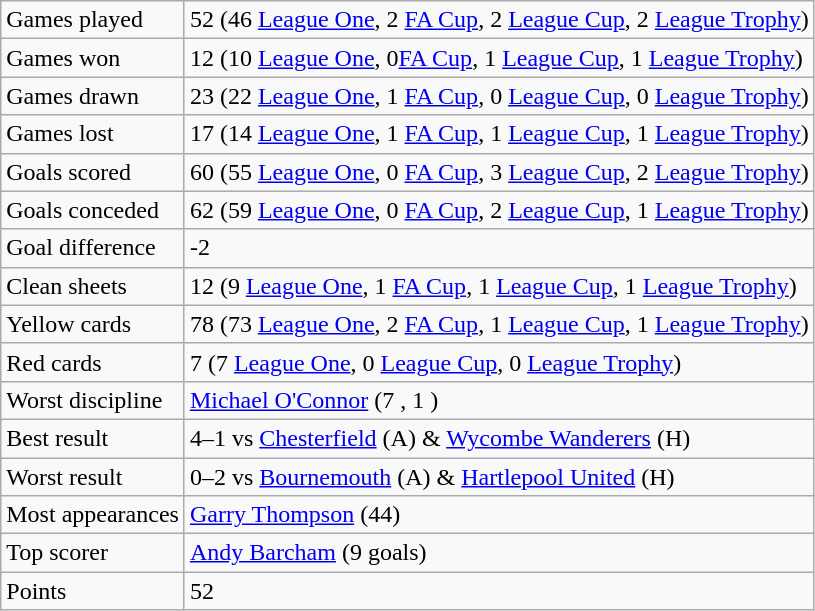<table class="wikitable">
<tr>
<td>Games played</td>
<td>52 (46 <a href='#'>League One</a>, 2 <a href='#'>FA Cup</a>, 2 <a href='#'>League Cup</a>, 2 <a href='#'>League Trophy</a>)</td>
</tr>
<tr>
<td>Games won</td>
<td>12 (10 <a href='#'>League One</a>, 0<a href='#'>FA Cup</a>, 1 <a href='#'>League Cup</a>, 1 <a href='#'>League Trophy</a>)</td>
</tr>
<tr>
<td>Games drawn</td>
<td>23 (22 <a href='#'>League One</a>, 1 <a href='#'>FA Cup</a>, 0 <a href='#'>League Cup</a>, 0 <a href='#'>League Trophy</a>)</td>
</tr>
<tr>
<td>Games lost</td>
<td>17 (14 <a href='#'>League One</a>, 1 <a href='#'>FA Cup</a>, 1 <a href='#'>League Cup</a>, 1 <a href='#'>League Trophy</a>)</td>
</tr>
<tr>
<td>Goals scored</td>
<td>60 (55 <a href='#'>League One</a>, 0 <a href='#'>FA Cup</a>, 3 <a href='#'>League Cup</a>, 2 <a href='#'>League Trophy</a>)</td>
</tr>
<tr>
<td>Goals conceded</td>
<td>62 (59 <a href='#'>League One</a>, 0 <a href='#'>FA Cup</a>, 2 <a href='#'>League Cup</a>, 1 <a href='#'>League Trophy</a>)</td>
</tr>
<tr>
<td>Goal difference</td>
<td>-2</td>
</tr>
<tr>
<td>Clean sheets</td>
<td>12 (9 <a href='#'>League One</a>, 1 <a href='#'>FA Cup</a>, 1 <a href='#'>League Cup</a>, 1 <a href='#'>League Trophy</a>)</td>
</tr>
<tr>
<td>Yellow cards</td>
<td>78 (73 <a href='#'>League One</a>, 2 <a href='#'>FA Cup</a>, 1 <a href='#'>League Cup</a>, 1 <a href='#'>League Trophy</a>)</td>
</tr>
<tr>
<td>Red cards</td>
<td>7 (7 <a href='#'>League One</a>, 0 <a href='#'>League Cup</a>, 0 <a href='#'>League Trophy</a>)</td>
</tr>
<tr>
<td>Worst discipline</td>
<td><a href='#'>Michael O'Connor</a> (7 , 1 )</td>
</tr>
<tr>
<td>Best result</td>
<td>4–1 vs <a href='#'>Chesterfield</a> (A) & <a href='#'>Wycombe Wanderers</a> (H)</td>
</tr>
<tr>
<td>Worst result</td>
<td>0–2 vs <a href='#'>Bournemouth</a> (A) & <a href='#'>Hartlepool United</a> (H)</td>
</tr>
<tr>
<td>Most appearances</td>
<td><a href='#'>Garry Thompson</a> (44)</td>
</tr>
<tr>
<td>Top scorer</td>
<td><a href='#'>Andy Barcham</a> (9 goals)</td>
</tr>
<tr>
<td>Points</td>
<td>52</td>
</tr>
</table>
